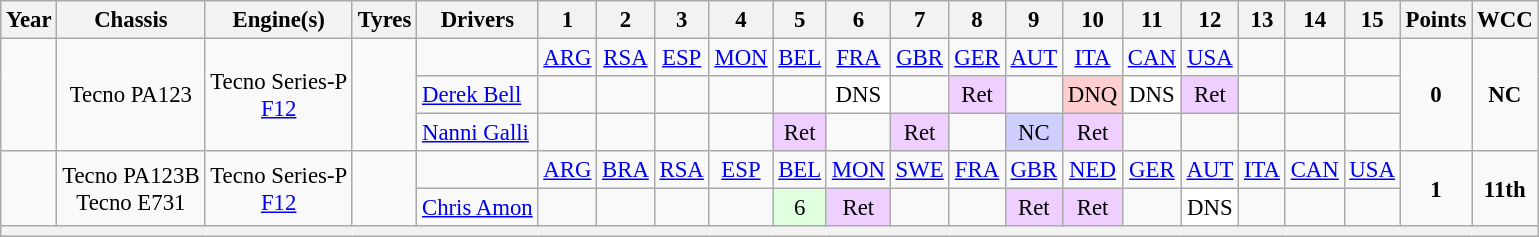<table class="wikitable" style="text-align:center; font-size:95%">
<tr>
<th>Year</th>
<th>Chassis</th>
<th>Engine(s)</th>
<th>Tyres</th>
<th>Drivers</th>
<th>1</th>
<th>2</th>
<th>3</th>
<th>4</th>
<th>5</th>
<th>6</th>
<th>7</th>
<th>8</th>
<th>9</th>
<th>10</th>
<th>11</th>
<th>12</th>
<th>13</th>
<th>14</th>
<th>15</th>
<th>Points</th>
<th>WCC</th>
</tr>
<tr>
<td rowspan="3"></td>
<td rowspan="3">Tecno PA123</td>
<td rowspan="3">Tecno Series-P<br><a href='#'>F12</a></td>
<td rowspan="3"></td>
<td></td>
<td><a href='#'>ARG</a></td>
<td><a href='#'>RSA</a></td>
<td><a href='#'>ESP</a></td>
<td><a href='#'>MON</a></td>
<td><a href='#'>BEL</a></td>
<td><a href='#'>FRA</a></td>
<td><a href='#'>GBR</a></td>
<td><a href='#'>GER</a></td>
<td><a href='#'>AUT</a></td>
<td><a href='#'>ITA</a></td>
<td><a href='#'>CAN</a></td>
<td><a href='#'>USA</a></td>
<td></td>
<td></td>
<td></td>
<td rowspan="3"><strong>0</strong></td>
<td rowspan="3"><strong>NC</strong></td>
</tr>
<tr>
<td align="left"> <a href='#'>Derek Bell</a></td>
<td></td>
<td></td>
<td></td>
<td></td>
<td></td>
<td style="background:#FFFFFF;">DNS</td>
<td></td>
<td style="background:#EFCFFF;">Ret</td>
<td></td>
<td style="background:#FFCFCF;">DNQ</td>
<td style="background:#FFFFFF;">DNS</td>
<td style="background:#EFCFFF;">Ret</td>
<td></td>
<td></td>
<td></td>
</tr>
<tr>
<td align="left"> <a href='#'>Nanni Galli</a></td>
<td></td>
<td></td>
<td></td>
<td></td>
<td style="background:#EFCFFF;">Ret</td>
<td></td>
<td style="background:#EFCFFF;">Ret</td>
<td></td>
<td style="background:#CFCFFF;">NC</td>
<td style="background:#EFCFFF;">Ret</td>
<td></td>
<td></td>
<td></td>
<td></td>
<td></td>
</tr>
<tr>
<td rowspan="2"></td>
<td rowspan="2">Tecno PA123B<br>Tecno E731</td>
<td rowspan="2">Tecno Series-P<br><a href='#'>F12</a></td>
<td rowspan="2"></td>
<td></td>
<td><a href='#'>ARG</a></td>
<td><a href='#'>BRA</a></td>
<td><a href='#'>RSA</a></td>
<td><a href='#'>ESP</a></td>
<td><a href='#'>BEL</a></td>
<td><a href='#'>MON</a></td>
<td><a href='#'>SWE</a></td>
<td><a href='#'>FRA</a></td>
<td><a href='#'>GBR</a></td>
<td><a href='#'>NED</a></td>
<td><a href='#'>GER</a></td>
<td><a href='#'>AUT</a></td>
<td><a href='#'>ITA</a></td>
<td><a href='#'>CAN</a></td>
<td><a href='#'>USA</a></td>
<td rowspan="2"><strong>1</strong></td>
<td rowspan="2"><strong>11th</strong></td>
</tr>
<tr>
<td align="left"> <a href='#'>Chris Amon</a></td>
<td></td>
<td></td>
<td></td>
<td></td>
<td style="background:#DFFFDF;">6</td>
<td style="background:#EFCFFF;">Ret</td>
<td></td>
<td></td>
<td style="background:#EFCFFF;">Ret</td>
<td style="background:#EFCFFF;">Ret</td>
<td></td>
<td style="background:#FFFFFF;">DNS</td>
<td></td>
<td></td>
<td></td>
</tr>
<tr>
<th colspan="22"></th>
</tr>
</table>
